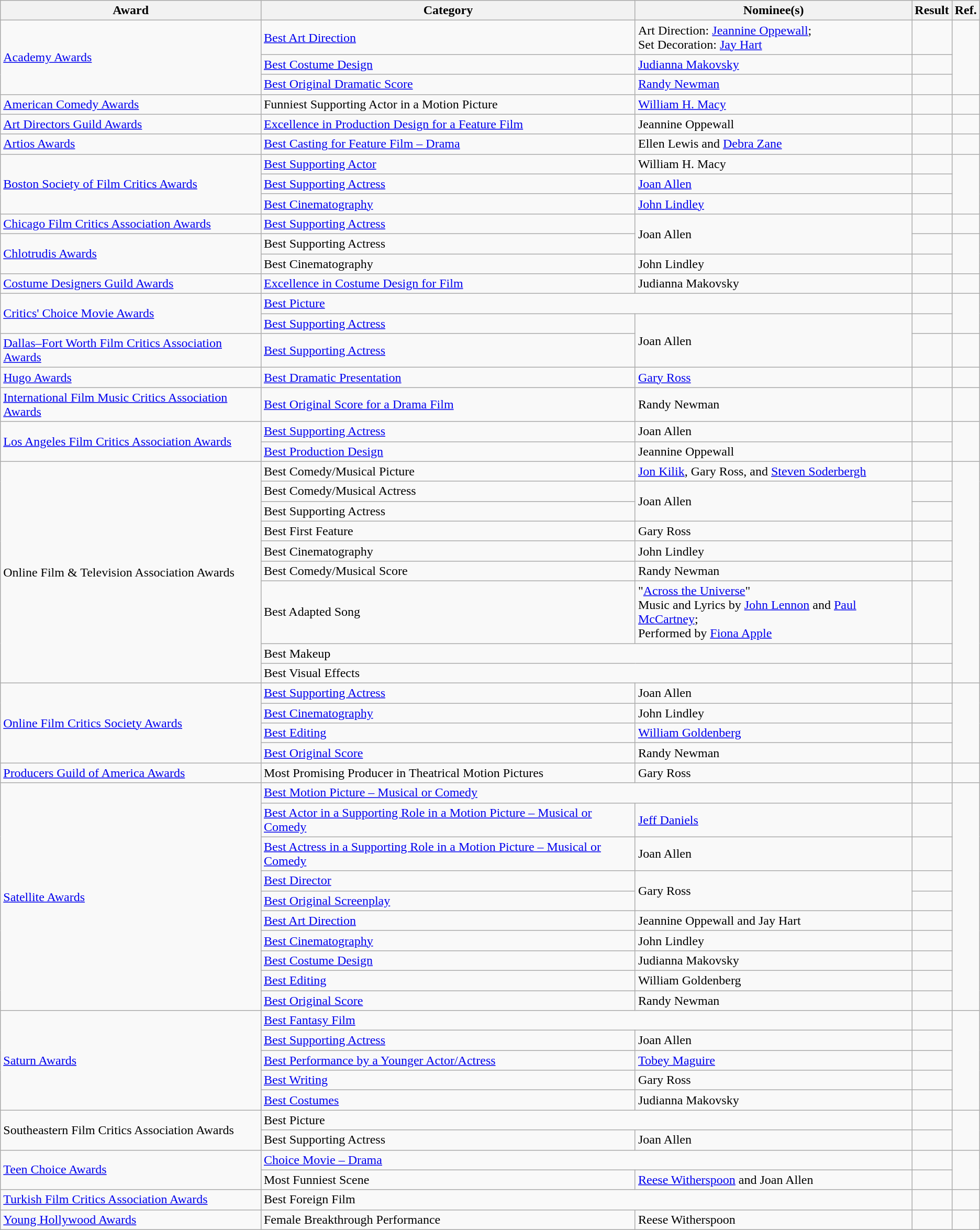<table class="wikitable plainrowheaders">
<tr>
<th>Award</th>
<th>Category</th>
<th>Nominee(s)</th>
<th>Result</th>
<th>Ref.</th>
</tr>
<tr>
<td rowspan="3"><a href='#'>Academy Awards</a></td>
<td><a href='#'>Best Art Direction</a></td>
<td>Art Direction: <a href='#'>Jeannine Oppewall</a>; <br> Set Decoration: <a href='#'>Jay Hart</a></td>
<td></td>
<td align="center" rowspan="3"></td>
</tr>
<tr>
<td><a href='#'>Best Costume Design</a></td>
<td><a href='#'>Judianna Makovsky</a></td>
<td></td>
</tr>
<tr>
<td><a href='#'>Best Original Dramatic Score</a></td>
<td><a href='#'>Randy Newman</a></td>
<td></td>
</tr>
<tr>
<td><a href='#'>American Comedy Awards</a></td>
<td>Funniest Supporting Actor in a Motion Picture</td>
<td><a href='#'>William H. Macy</a></td>
<td></td>
<td align="center"></td>
</tr>
<tr>
<td><a href='#'>Art Directors Guild Awards</a></td>
<td><a href='#'>Excellence in Production Design for a Feature Film</a></td>
<td>Jeannine Oppewall</td>
<td></td>
<td align="center"></td>
</tr>
<tr>
<td><a href='#'>Artios Awards</a></td>
<td><a href='#'>Best Casting for Feature Film – Drama</a></td>
<td>Ellen Lewis and <a href='#'>Debra Zane</a></td>
<td></td>
<td align="center"></td>
</tr>
<tr>
<td rowspan="3"><a href='#'>Boston Society of Film Critics Awards</a></td>
<td><a href='#'>Best Supporting Actor</a></td>
<td>William H. Macy </td>
<td></td>
<td align="center" rowspan="3"></td>
</tr>
<tr>
<td><a href='#'>Best Supporting Actress</a></td>
<td><a href='#'>Joan Allen</a></td>
<td></td>
</tr>
<tr>
<td><a href='#'>Best Cinematography</a></td>
<td><a href='#'>John Lindley</a></td>
<td></td>
</tr>
<tr>
<td><a href='#'>Chicago Film Critics Association Awards</a></td>
<td><a href='#'>Best Supporting Actress</a></td>
<td rowspan="2">Joan Allen</td>
<td></td>
<td align="center"></td>
</tr>
<tr>
<td rowspan="2"><a href='#'>Chlotrudis Awards</a></td>
<td>Best Supporting Actress</td>
<td></td>
<td align="center" rowspan="2"></td>
</tr>
<tr>
<td>Best Cinematography</td>
<td>John Lindley</td>
<td></td>
</tr>
<tr>
<td><a href='#'>Costume Designers Guild Awards</a></td>
<td><a href='#'>Excellence in Costume Design for Film</a></td>
<td>Judianna Makovsky</td>
<td></td>
<td align="center"></td>
</tr>
<tr>
<td rowspan="2"><a href='#'>Critics' Choice Movie Awards</a></td>
<td colspan="2"><a href='#'>Best Picture</a></td>
<td></td>
<td align="center" rowspan="2"></td>
</tr>
<tr>
<td><a href='#'>Best Supporting Actress</a></td>
<td rowspan="2">Joan Allen</td>
<td></td>
</tr>
<tr>
<td><a href='#'>Dallas–Fort Worth Film Critics Association Awards</a></td>
<td><a href='#'>Best Supporting Actress</a></td>
<td></td>
<td align="center"></td>
</tr>
<tr>
<td><a href='#'>Hugo Awards</a></td>
<td><a href='#'>Best Dramatic Presentation</a></td>
<td><a href='#'>Gary Ross</a></td>
<td></td>
<td align="center"></td>
</tr>
<tr>
<td><a href='#'>International Film Music Critics Association Awards</a></td>
<td><a href='#'>Best Original Score for a Drama Film</a></td>
<td>Randy Newman</td>
<td></td>
<td align="center"></td>
</tr>
<tr>
<td rowspan="2"><a href='#'>Los Angeles Film Critics Association Awards</a></td>
<td><a href='#'>Best Supporting Actress</a></td>
<td>Joan Allen</td>
<td></td>
<td align="center" rowspan="2"></td>
</tr>
<tr>
<td><a href='#'>Best Production Design</a></td>
<td>Jeannine Oppewall</td>
<td></td>
</tr>
<tr>
<td rowspan="9">Online Film & Television Association Awards</td>
<td>Best Comedy/Musical Picture</td>
<td><a href='#'>Jon Kilik</a>, Gary Ross, and <a href='#'>Steven Soderbergh</a></td>
<td></td>
<td align="center" rowspan="9"></td>
</tr>
<tr>
<td>Best Comedy/Musical Actress</td>
<td rowspan="2">Joan Allen</td>
<td></td>
</tr>
<tr>
<td>Best Supporting Actress</td>
<td></td>
</tr>
<tr>
<td>Best First Feature</td>
<td>Gary Ross</td>
<td></td>
</tr>
<tr>
<td>Best Cinematography</td>
<td>John Lindley</td>
<td></td>
</tr>
<tr>
<td>Best Comedy/Musical Score</td>
<td>Randy Newman</td>
<td></td>
</tr>
<tr>
<td>Best Adapted Song</td>
<td>"<a href='#'>Across the Universe</a>" <br> Music and Lyrics by <a href='#'>John Lennon</a> and <a href='#'>Paul McCartney</a>; <br> Performed by <a href='#'>Fiona Apple</a></td>
<td></td>
</tr>
<tr>
<td colspan="2">Best Makeup</td>
<td></td>
</tr>
<tr>
<td colspan="2">Best Visual Effects</td>
<td></td>
</tr>
<tr>
<td rowspan="4"><a href='#'>Online Film Critics Society Awards</a></td>
<td><a href='#'>Best Supporting Actress</a></td>
<td>Joan Allen</td>
<td></td>
<td align="center" rowspan="4"></td>
</tr>
<tr>
<td><a href='#'>Best Cinematography</a></td>
<td>John Lindley</td>
<td></td>
</tr>
<tr>
<td><a href='#'>Best Editing</a></td>
<td><a href='#'>William Goldenberg</a></td>
<td></td>
</tr>
<tr>
<td><a href='#'>Best Original Score</a></td>
<td>Randy Newman</td>
<td></td>
</tr>
<tr>
<td><a href='#'>Producers Guild of America Awards</a></td>
<td>Most Promising Producer in Theatrical Motion Pictures</td>
<td>Gary Ross</td>
<td></td>
<td align="center"></td>
</tr>
<tr>
<td rowspan="10"><a href='#'>Satellite Awards</a></td>
<td colspan="2"><a href='#'>Best Motion Picture – Musical or Comedy</a></td>
<td></td>
<td align="center" rowspan="10"></td>
</tr>
<tr>
<td><a href='#'>Best Actor in a Supporting Role in a Motion Picture – Musical or Comedy</a></td>
<td><a href='#'>Jeff Daniels</a></td>
<td></td>
</tr>
<tr>
<td><a href='#'>Best Actress in a Supporting Role in a Motion Picture – Musical or Comedy</a></td>
<td>Joan Allen</td>
<td></td>
</tr>
<tr>
<td><a href='#'>Best Director</a></td>
<td rowspan="2">Gary Ross</td>
<td></td>
</tr>
<tr>
<td><a href='#'>Best Original Screenplay</a></td>
<td></td>
</tr>
<tr>
<td><a href='#'>Best Art Direction</a></td>
<td>Jeannine Oppewall and Jay Hart</td>
<td></td>
</tr>
<tr>
<td><a href='#'>Best Cinematography</a></td>
<td>John Lindley</td>
<td></td>
</tr>
<tr>
<td><a href='#'>Best Costume Design</a></td>
<td>Judianna Makovsky</td>
<td></td>
</tr>
<tr>
<td><a href='#'>Best Editing</a></td>
<td>William Goldenberg</td>
<td></td>
</tr>
<tr>
<td><a href='#'>Best Original Score</a></td>
<td>Randy Newman</td>
<td></td>
</tr>
<tr>
<td rowspan="5"><a href='#'>Saturn Awards</a></td>
<td colspan="2"><a href='#'>Best Fantasy Film</a></td>
<td></td>
<td align="center" rowspan="5"></td>
</tr>
<tr>
<td><a href='#'>Best Supporting Actress</a></td>
<td>Joan Allen</td>
<td></td>
</tr>
<tr>
<td><a href='#'>Best Performance by a Younger Actor/Actress</a></td>
<td><a href='#'>Tobey Maguire</a></td>
<td></td>
</tr>
<tr>
<td><a href='#'>Best Writing</a></td>
<td>Gary Ross</td>
<td></td>
</tr>
<tr>
<td><a href='#'>Best Costumes</a></td>
<td>Judianna Makovsky</td>
<td></td>
</tr>
<tr>
<td rowspan="2">Southeastern Film Critics Association Awards</td>
<td colspan="2">Best Picture</td>
<td></td>
<td align="center" rowspan="2"></td>
</tr>
<tr>
<td>Best Supporting Actress</td>
<td>Joan Allen</td>
<td></td>
</tr>
<tr>
<td rowspan="2"><a href='#'>Teen Choice Awards</a></td>
<td colspan="2"><a href='#'>Choice Movie – Drama</a></td>
<td></td>
<td align="center" rowspan="2"></td>
</tr>
<tr>
<td>Most Funniest Scene</td>
<td><a href='#'>Reese Witherspoon</a> and Joan Allen</td>
<td></td>
</tr>
<tr>
<td><a href='#'>Turkish Film Critics Association Awards</a></td>
<td colspan="2">Best Foreign Film</td>
<td></td>
<td align="center"></td>
</tr>
<tr>
<td><a href='#'>Young Hollywood Awards</a></td>
<td>Female Breakthrough Performance</td>
<td>Reese Witherspoon</td>
<td></td>
<td align="center"></td>
</tr>
</table>
